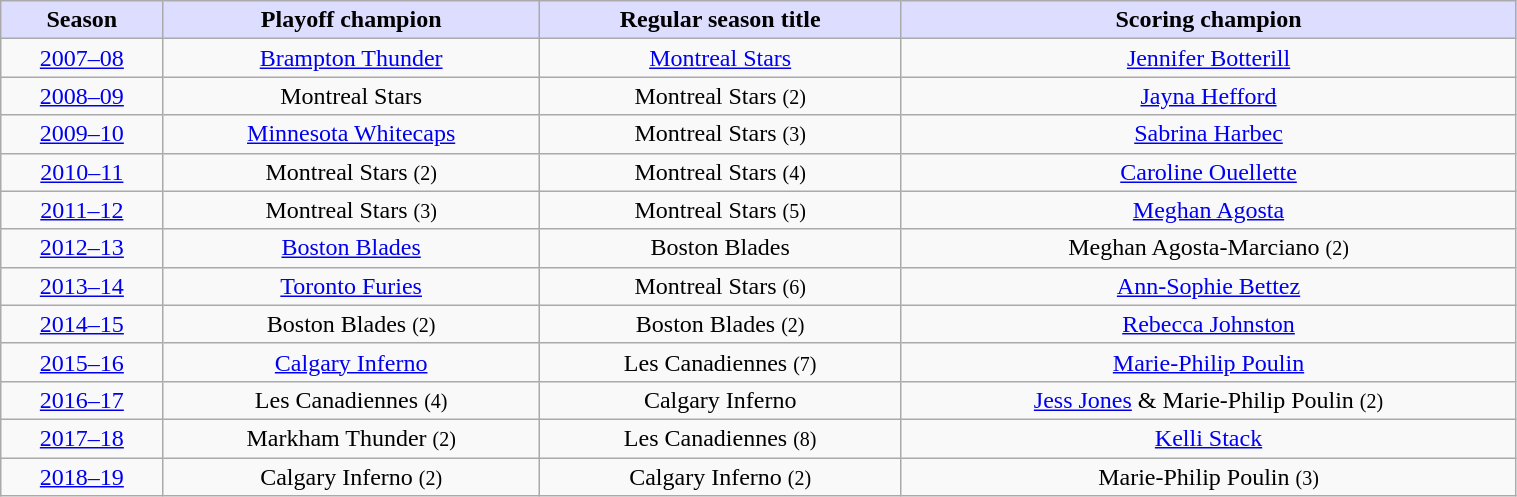<table class="wikitable" style="width:80%;">
<tr style="text-align:center; background:#ddf;">
<th style="text-align:center; background:#ddf;">Season</th>
<th style="text-align:center; background:#ddf;">Playoff champion</th>
<th style="text-align:center; background:#ddf;">Regular season title</th>
<th style="text-align:center; background:#ddf;">Scoring champion</th>
</tr>
<tr style="text-align:center;">
<td><a href='#'>2007–08</a></td>
<td><a href='#'>Brampton Thunder</a></td>
<td><a href='#'>Montreal Stars</a></td>
<td><a href='#'>Jennifer Botterill</a></td>
</tr>
<tr style="text-align:center;">
<td><a href='#'>2008–09</a></td>
<td>Montreal Stars</td>
<td>Montreal Stars <small>(2)</small></td>
<td><a href='#'>Jayna Hefford</a></td>
</tr>
<tr style="text-align:center;">
<td><a href='#'>2009–10</a></td>
<td><a href='#'>Minnesota Whitecaps</a></td>
<td>Montreal Stars <small>(3)</small></td>
<td><a href='#'>Sabrina Harbec</a></td>
</tr>
<tr style="text-align:center;">
<td><a href='#'>2010–11</a></td>
<td>Montreal Stars <small>(2)</small></td>
<td>Montreal Stars <small>(4)</small></td>
<td><a href='#'>Caroline Ouellette</a></td>
</tr>
<tr style="text-align:center;">
<td><a href='#'>2011–12</a></td>
<td>Montreal Stars <small>(3)</small></td>
<td>Montreal Stars <small>(5)</small></td>
<td><a href='#'>Meghan Agosta</a></td>
</tr>
<tr style="text-align:center;">
<td><a href='#'>2012–13</a></td>
<td><a href='#'>Boston Blades</a></td>
<td>Boston Blades</td>
<td>Meghan Agosta-Marciano <small>(2)</small></td>
</tr>
<tr style="text-align:center;">
<td><a href='#'>2013–14</a></td>
<td><a href='#'>Toronto Furies</a></td>
<td>Montreal Stars <small>(6)</small></td>
<td><a href='#'>Ann-Sophie Bettez</a></td>
</tr>
<tr style="text-align:center;">
<td><a href='#'>2014–15</a></td>
<td>Boston Blades <small>(2)</small></td>
<td>Boston Blades <small>(2)</small></td>
<td><a href='#'>Rebecca Johnston</a></td>
</tr>
<tr style="text-align:center;">
<td><a href='#'>2015–16</a></td>
<td><a href='#'>Calgary Inferno</a></td>
<td>Les Canadiennes <small>(7)</small></td>
<td><a href='#'>Marie-Philip Poulin</a></td>
</tr>
<tr style="text-align:center;">
<td><a href='#'>2016–17</a></td>
<td>Les Canadiennes <small>(4)</small></td>
<td>Calgary Inferno</td>
<td><a href='#'>Jess Jones</a> & Marie-Philip Poulin <small>(2)</small></td>
</tr>
<tr style="text-align:center;">
<td><a href='#'>2017–18</a></td>
<td>Markham Thunder <small>(2)</small></td>
<td>Les Canadiennes <small>(8)</small></td>
<td><a href='#'>Kelli Stack</a></td>
</tr>
<tr style="text-align:center;">
<td><a href='#'>2018–19</a></td>
<td>Calgary Inferno <small>(2)</small></td>
<td>Calgary Inferno <small>(2)</small></td>
<td>Marie-Philip Poulin <small>(3)</small></td>
</tr>
</table>
